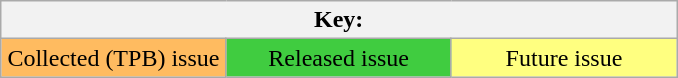<table class="wikitable" border="1">
<tr>
<th colspan="3">Key:</th>
</tr>
<tr>
<td style="background-color:#FFBB60;" width="33%" align="center">Collected (TPB) issue</td>
<td style="background-color:#40CC40;" width="33%" align="center">Released issue</td>
<td style="background-color:#FFFF80;" width="33%" align="center">Future issue</td>
</tr>
</table>
